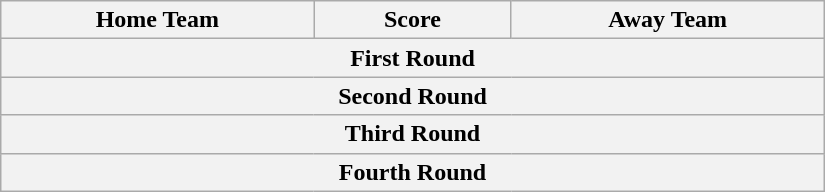<table class="wikitable" style="text-align: center; width:550px">
<tr>
<th scope="col" width="195px">Home Team</th>
<th scope="col" width="120px">Score</th>
<th scope="col" width="195px">Away Team</th>
</tr>
<tr>
<th colspan="3">First Round<br>


</th>
</tr>
<tr>
<th colspan="3">Second Round<br>


</th>
</tr>
<tr>
<th colspan="3">Third Round<br>
</th>
</tr>
<tr>
<th colspan="3">Fourth Round<br></th>
</tr>
</table>
